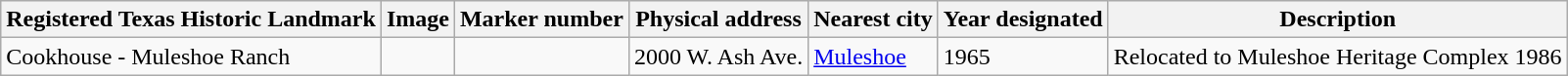<table class="wikitable sortable">
<tr>
<th>Registered Texas Historic Landmark</th>
<th>Image</th>
<th>Marker number</th>
<th>Physical address</th>
<th>Nearest city</th>
<th>Year designated</th>
<th>Description</th>
</tr>
<tr>
<td>Cookhouse - Muleshoe Ranch</td>
<td></td>
<td></td>
<td>2000 W. Ash Ave.<br></td>
<td><a href='#'>Muleshoe</a></td>
<td>1965</td>
<td>Relocated to Muleshoe Heritage Complex 1986</td>
</tr>
</table>
